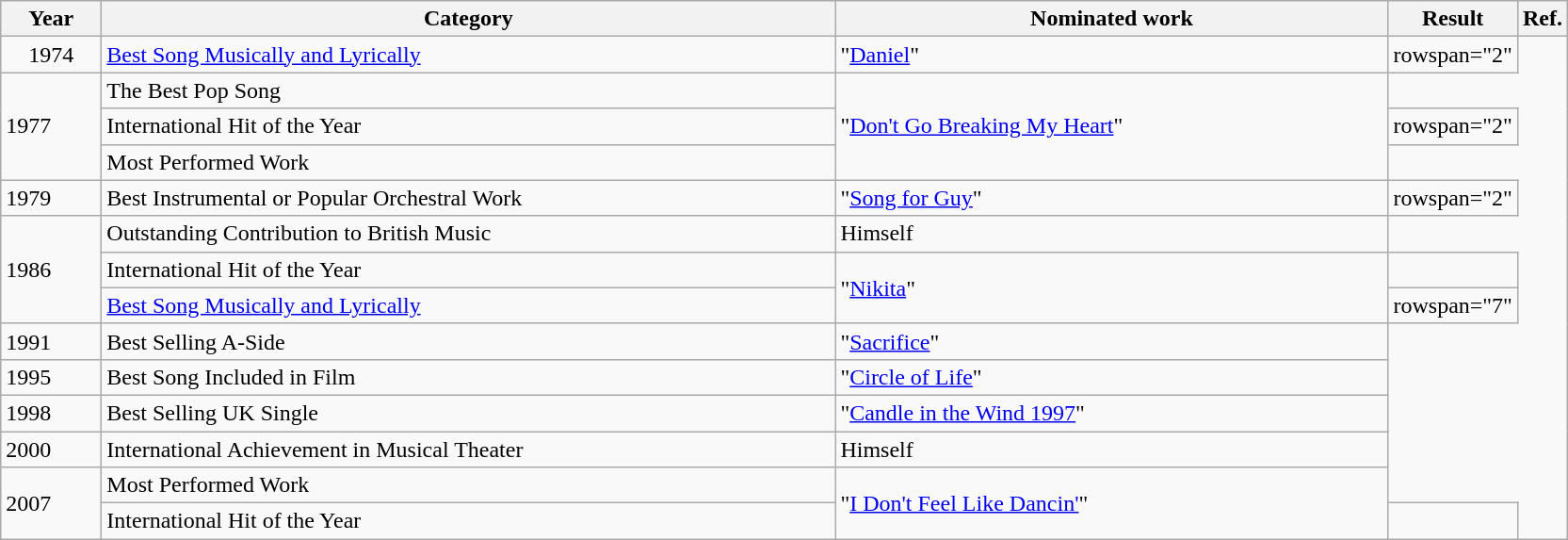<table class=wikitable>
<tr>
<th scope="col" style="width:4em;">Year</th>
<th scope="col" style="width:32em;">Category</th>
<th scope="col" style="width:24em;">Nominated work</th>
<th scope="col" style="width:5em;">Result</th>
<th>Ref.</th>
</tr>
<tr>
<td style="text-align:center;">1974</td>
<td><a href='#'>Best Song Musically and Lyrically</a></td>
<td>"<a href='#'>Daniel</a>"</td>
<td>rowspan="2" </td>
</tr>
<tr>
<td rowspan="3">1977</td>
<td>The Best Pop Song</td>
<td rowspan="3">"<a href='#'>Don't Go Breaking My Heart</a>"</td>
</tr>
<tr>
<td>International Hit of the Year</td>
<td>rowspan="2" </td>
</tr>
<tr>
<td>Most Performed Work</td>
</tr>
<tr>
<td>1979</td>
<td>Best Instrumental or Popular Orchestral Work</td>
<td>"<a href='#'>Song for Guy</a>"</td>
<td>rowspan="2" </td>
</tr>
<tr>
<td rowspan="3">1986</td>
<td>Outstanding Contribution to British Music</td>
<td>Himself</td>
</tr>
<tr>
<td>International Hit of the Year</td>
<td rowspan="2">"<a href='#'>Nikita</a>"</td>
<td></td>
</tr>
<tr>
<td rowspan="2"><a href='#'>Best Song Musically and Lyrically</a></td>
<td>rowspan="7" </td>
</tr>
<tr>
<td rowspan="2">1991</td>
<td rowspan="2">"<a href='#'>Sacrifice</a>"</td>
</tr>
<tr>
<td>Best Selling A-Side</td>
</tr>
<tr>
<td>1995</td>
<td>Best Song Included in Film</td>
<td>"<a href='#'>Circle of Life</a>"</td>
</tr>
<tr>
<td>1998</td>
<td>Best Selling UK Single</td>
<td>"<a href='#'>Candle in the Wind 1997</a>"</td>
</tr>
<tr>
<td>2000</td>
<td>International Achievement in Musical Theater</td>
<td>Himself</td>
</tr>
<tr>
<td rowspan="2">2007</td>
<td>Most Performed Work</td>
<td rowspan="2">"<a href='#'>I Don't Feel Like Dancin'</a>"</td>
</tr>
<tr>
<td>International Hit of the Year</td>
<td></td>
</tr>
</table>
